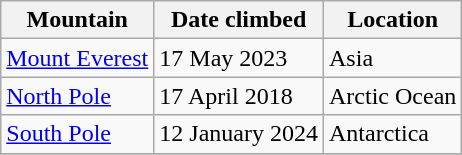<table class="wikitable">
<tr>
<th>Mountain</th>
<th>Date climbed</th>
<th>Location</th>
</tr>
<tr>
<td><a href='#'>Mount Everest</a></td>
<td>17 May 2023</td>
<td>Asia</td>
</tr>
<tr>
<td><a href='#'>North Pole</a></td>
<td>17 April 2018</td>
<td>Arctic Ocean</td>
</tr>
<tr>
<td><a href='#'>South Pole</a></td>
<td>12 January 2024</td>
<td>Antarctica</td>
</tr>
<tr>
</tr>
</table>
